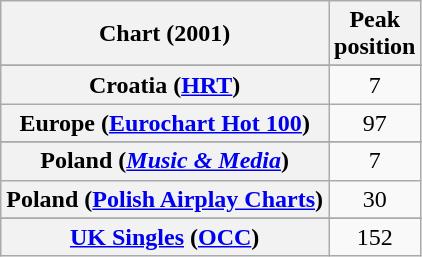<table class="wikitable sortable plainrowheaders" style="text-align:center">
<tr>
<th>Chart (2001)</th>
<th>Peak<br>position</th>
</tr>
<tr>
</tr>
<tr>
</tr>
<tr>
<th scope="row">Croatia (<a href='#'>HRT</a>)</th>
<td>7</td>
</tr>
<tr>
<th scope="row">Europe (<a href='#'>Eurochart Hot 100</a>)</th>
<td>97</td>
</tr>
<tr>
</tr>
<tr>
<th scope="row">Poland (<em><a href='#'>Music & Media</a></em>)</th>
<td>7</td>
</tr>
<tr>
<th scope="row">Poland (<a href='#'>Polish Airplay Charts</a>)</th>
<td>30</td>
</tr>
<tr>
</tr>
<tr>
<th scope="row"><a href='#'>UK Singles</a> (<a href='#'>OCC</a>)</th>
<td>152</td>
</tr>
</table>
